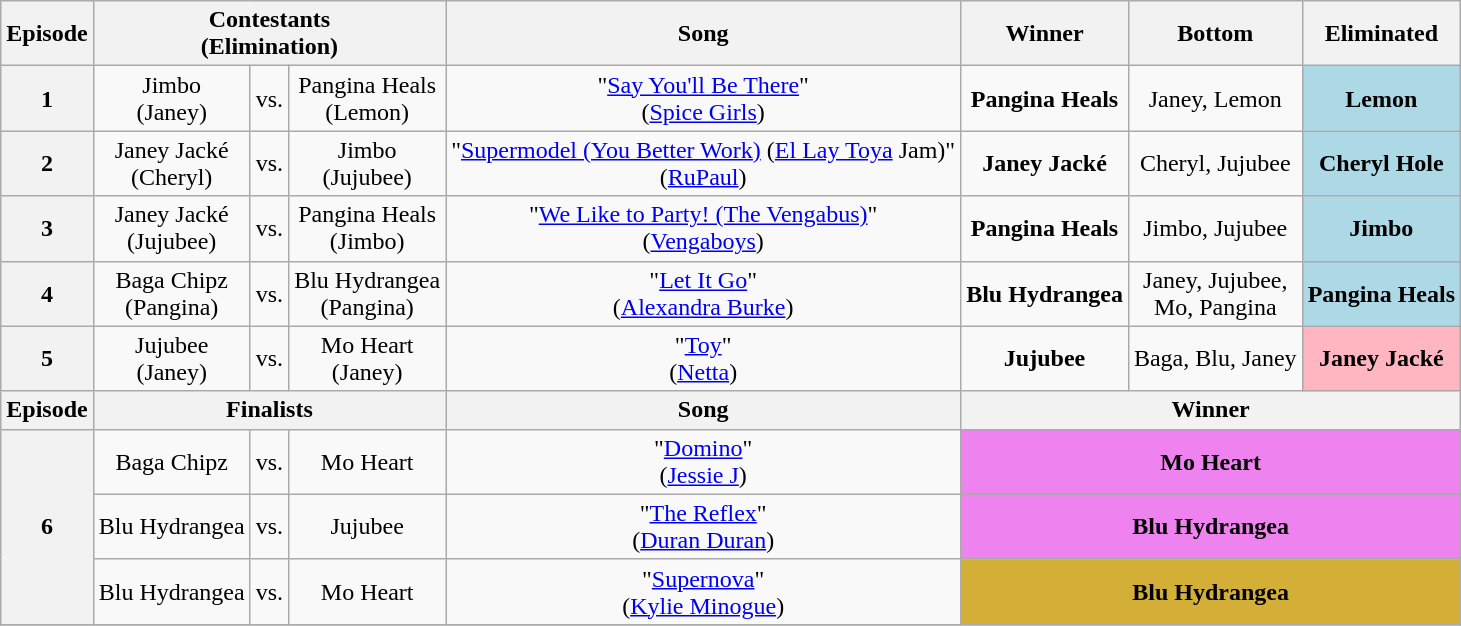<table class="wikitable" style="text-align:center">
<tr>
<th scope="col">Episode</th>
<th scope="col" colspan="3">Contestants<br>(Elimination)</th>
<th scope="col">Song</th>
<th scope="col">Winner</th>
<th scope="col">Bottom</th>
<th scope="col">Eliminated</th>
</tr>
<tr>
<th scope="row">1</th>
<td>Jimbo<br>(Janey)</td>
<td>vs.</td>
<td>Pangina Heals<br>(Lemon)</td>
<td>"<a href='#'>Say You'll Be There</a>"<br>(<a href='#'>Spice Girls</a>)</td>
<td><strong>Pangina Heals</strong></td>
<td>Janey, Lemon</td>
<td bgcolor="lightblue"><strong>Lemon</strong></td>
</tr>
<tr>
<th scope="row">2</th>
<td>Janey Jacké<br>(Cheryl)</td>
<td>vs.</td>
<td>Jimbo<br>(Jujubee)</td>
<td nowrap>"<a href='#'>Supermodel (You Better Work)</a> (<a href='#'>El Lay Toya</a> Jam)"<br>(<a href='#'>RuPaul</a>)</td>
<td><strong>Janey Jacké</strong></td>
<td>Cheryl, Jujubee</td>
<td bgcolor="lightblue"><strong>Cheryl Hole</strong></td>
</tr>
<tr>
<th scope="row">3</th>
<td>Janey Jacké<br>(Jujubee)</td>
<td>vs.</td>
<td>Pangina Heals<br>(Jimbo)</td>
<td>"<a href='#'>We Like to Party! (The Vengabus)</a>"<br>(<a href='#'>Vengaboys</a>)</td>
<td><strong>Pangina Heals</strong></td>
<td>Jimbo, Jujubee</td>
<td bgcolor="lightblue"><strong>Jimbo</strong></td>
</tr>
<tr>
<th scope="row">4</th>
<td>Baga Chipz<br>(Pangina)</td>
<td>vs.</td>
<td nowrap>Blu Hydrangea<br>(Pangina)</td>
<td>"<a href='#'>Let It Go</a>"<br>(<a href='#'>Alexandra Burke</a>)</td>
<td nowrap><strong>Blu Hydrangea</strong></td>
<td nowrap>Janey, Jujubee,<br>Mo, Pangina</td>
<td bgcolor="lightblue" nowrap><strong>Pangina Heals</strong></td>
</tr>
<tr>
<th scope="row">5</th>
<td>Jujubee<br>(Janey)</td>
<td>vs.</td>
<td>Mo Heart<br>(Janey)</td>
<td>"<a href='#'>Toy</a>"<br>(<a href='#'>Netta</a>)</td>
<td><strong>Jujubee</strong></td>
<td>Baga, Blu, Janey</td>
<td bgcolor="lightpink"><strong>Janey Jacké</strong></td>
</tr>
<tr>
<th scope="col">Episode</th>
<th scope="col" colspan="3">Finalists</th>
<th scope="col">Song</th>
<th scope="col" colspan="3">Winner</th>
</tr>
<tr>
<th scope="row" rowspan="3">6</th>
<td>Baga Chipz</td>
<td>vs.</td>
<td>Mo Heart</td>
<td>"<a href='#'>Domino</a>"<br>(<a href='#'>Jessie J</a>)</td>
<td bgcolor="violet" colspan="3"><strong>Mo Heart</strong></td>
</tr>
<tr>
<td nowrap>Blu Hydrangea</td>
<td>vs.</td>
<td>Jujubee</td>
<td>"<a href='#'>The Reflex</a>"<br>(<a href='#'>Duran Duran</a>)</td>
<td bgcolor="violet" colspan="3"><strong>Blu Hydrangea</strong></td>
</tr>
<tr>
<td>Blu Hydrangea</td>
<td>vs.</td>
<td>Mo Heart</td>
<td>"<a href='#'>Supernova</a>"<br>(<a href='#'>Kylie Minogue</a>)</td>
<td bgcolor="#D4AF37" colspan="3"><strong>Blu Hydrangea</strong></td>
</tr>
<tr>
</tr>
</table>
